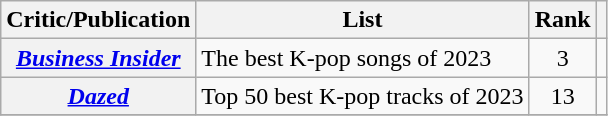<table class="wikitable sortable plainrowheaders" style="text-align:center">
<tr>
<th scope="col">Critic/Publication</th>
<th scope="col">List</th>
<th scope="col">Rank</th>
<th scope="col" class="unsortable"></th>
</tr>
<tr>
<th scope="row"><em><a href='#'>Business Insider</a></em></th>
<td style="text-align:left">The best K-pop songs of 2023</td>
<td>3</td>
<td></td>
</tr>
<tr>
<th scope="row"><em><a href='#'>Dazed</a></em></th>
<td style="text-align:left">Top 50 best K-pop tracks of 2023</td>
<td>13</td>
<td></td>
</tr>
<tr>
</tr>
</table>
